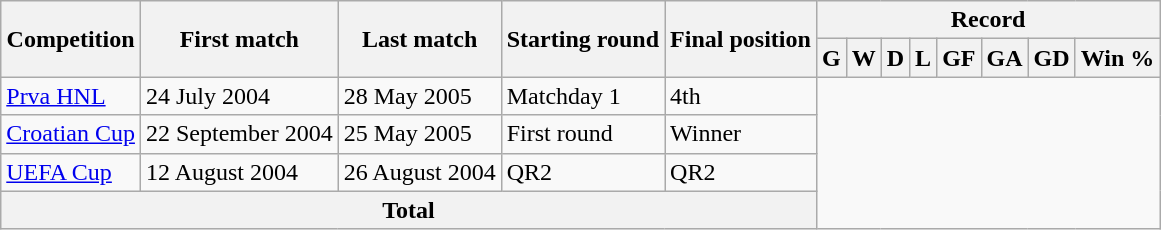<table class="wikitable" style="text-align: center">
<tr>
<th rowspan="2">Competition</th>
<th rowspan="2">First match</th>
<th rowspan="2">Last match</th>
<th rowspan="2">Starting round</th>
<th rowspan="2">Final position</th>
<th colspan="8">Record</th>
</tr>
<tr>
<th>G</th>
<th>W</th>
<th>D</th>
<th>L</th>
<th>GF</th>
<th>GA</th>
<th>GD</th>
<th>Win %</th>
</tr>
<tr>
<td align=left><a href='#'>Prva HNL</a></td>
<td align=left>24 July 2004</td>
<td align=left>28 May 2005</td>
<td align=left>Matchday 1</td>
<td align=left>4th<br></td>
</tr>
<tr>
<td align=left><a href='#'>Croatian Cup</a></td>
<td align=left>22 September 2004</td>
<td align=left>25 May 2005</td>
<td align=left>First round</td>
<td align=left>Winner<br></td>
</tr>
<tr>
<td align=left><a href='#'>UEFA Cup</a></td>
<td align=left>12 August 2004</td>
<td align=left>26 August 2004</td>
<td align=left>QR2</td>
<td align=left>QR2<br></td>
</tr>
<tr>
<th colspan="5">Total<br></th>
</tr>
</table>
